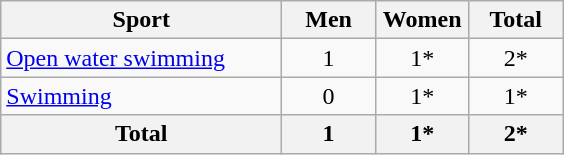<table class="wikitable sortable" style="text-align:center;">
<tr>
<th width=180>Sport</th>
<th width=55>Men</th>
<th width=55>Women</th>
<th width=55>Total</th>
</tr>
<tr>
<td align=left><a href='#'>Open water swimming</a></td>
<td>1</td>
<td>1*</td>
<td>2*</td>
</tr>
<tr>
<td align=left><a href='#'>Swimming</a></td>
<td>0</td>
<td>1*</td>
<td>1*</td>
</tr>
<tr>
<th>Total</th>
<th>1</th>
<th>1*</th>
<th>2*</th>
</tr>
</table>
